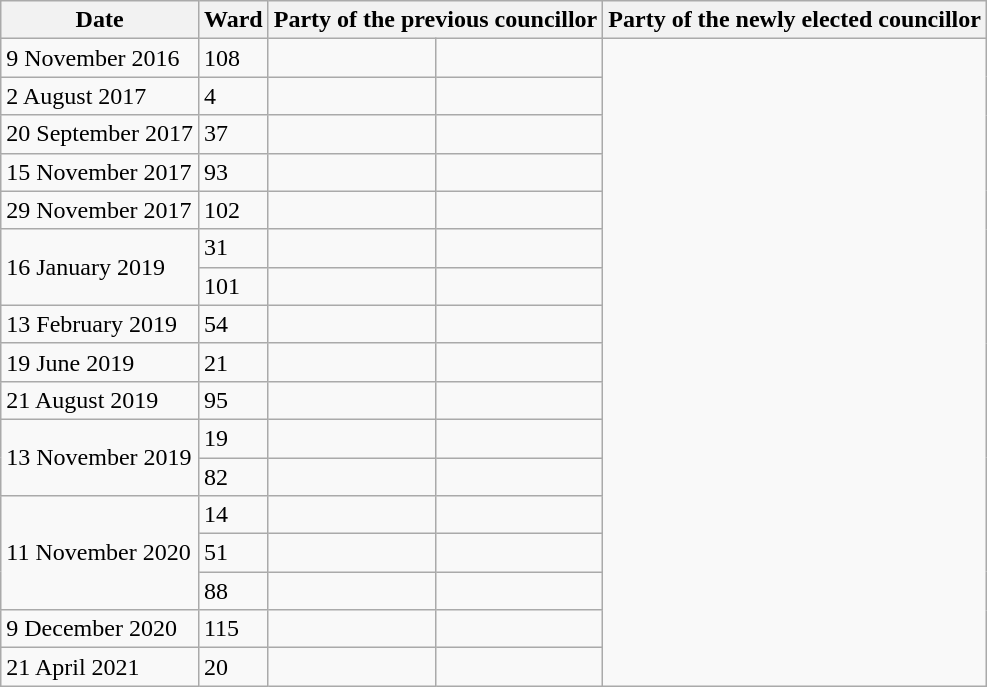<table class="wikitable">
<tr>
<th>Date</th>
<th>Ward</th>
<th colspan=2>Party of the previous councillor</th>
<th colspan=2>Party of the newly elected councillor</th>
</tr>
<tr>
<td>9 November 2016</td>
<td>108</td>
<td></td>
<td></td>
</tr>
<tr>
<td>2 August 2017</td>
<td>4</td>
<td></td>
<td></td>
</tr>
<tr>
<td>20 September 2017</td>
<td>37</td>
<td></td>
<td></td>
</tr>
<tr>
<td>15 November 2017</td>
<td>93</td>
<td></td>
<td></td>
</tr>
<tr>
<td>29 November 2017</td>
<td>102</td>
<td></td>
<td></td>
</tr>
<tr>
<td rowspan=2>16 January 2019</td>
<td>31</td>
<td></td>
<td></td>
</tr>
<tr>
<td>101</td>
<td></td>
<td></td>
</tr>
<tr>
<td>13 February 2019</td>
<td>54</td>
<td></td>
<td></td>
</tr>
<tr>
<td>19 June 2019</td>
<td>21</td>
<td></td>
<td></td>
</tr>
<tr>
<td>21 August 2019</td>
<td>95</td>
<td></td>
<td></td>
</tr>
<tr>
<td rowspan=2>13 November 2019</td>
<td>19</td>
<td></td>
<td></td>
</tr>
<tr>
<td>82</td>
<td></td>
<td></td>
</tr>
<tr>
<td rowspan=3>11 November 2020</td>
<td>14</td>
<td></td>
<td></td>
</tr>
<tr>
<td>51</td>
<td></td>
<td></td>
</tr>
<tr>
<td>88</td>
<td></td>
<td></td>
</tr>
<tr>
<td>9 December 2020</td>
<td>115</td>
<td></td>
<td></td>
</tr>
<tr>
<td>21 April 2021</td>
<td>20</td>
<td></td>
<td></td>
</tr>
</table>
